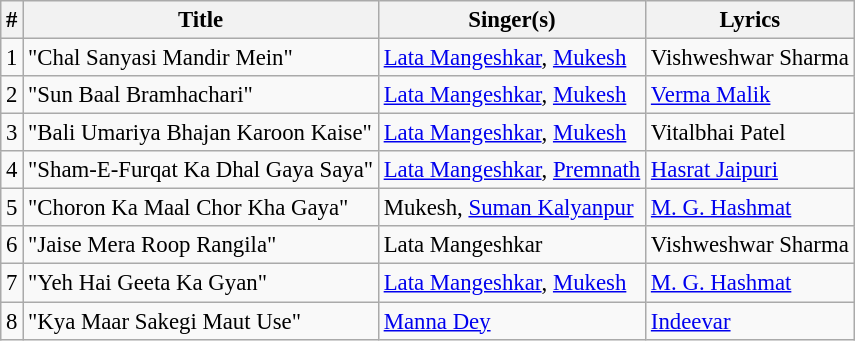<table class="wikitable" style="font-size:95%;">
<tr>
<th>#</th>
<th>Title</th>
<th>Singer(s)</th>
<th>Lyrics</th>
</tr>
<tr>
<td>1</td>
<td>"Chal Sanyasi Mandir Mein"</td>
<td><a href='#'>Lata Mangeshkar</a>, <a href='#'>Mukesh</a></td>
<td>Vishweshwar Sharma</td>
</tr>
<tr>
<td>2</td>
<td>"Sun Baal Bramhachari"</td>
<td><a href='#'>Lata Mangeshkar</a>, <a href='#'>Mukesh</a></td>
<td><a href='#'>Verma Malik</a></td>
</tr>
<tr>
<td>3</td>
<td>"Bali Umariya Bhajan Karoon Kaise"</td>
<td><a href='#'>Lata Mangeshkar</a>, <a href='#'>Mukesh</a></td>
<td>Vitalbhai Patel</td>
</tr>
<tr>
<td>4</td>
<td>"Sham-E-Furqat Ka Dhal Gaya Saya"</td>
<td><a href='#'>Lata Mangeshkar</a>, <a href='#'>Premnath</a></td>
<td><a href='#'>Hasrat Jaipuri</a></td>
</tr>
<tr>
<td>5</td>
<td>"Choron Ka Maal Chor Kha Gaya"</td>
<td>Mukesh, <a href='#'>Suman Kalyanpur</a></td>
<td><a href='#'>M. G. Hashmat</a></td>
</tr>
<tr>
<td>6</td>
<td>"Jaise Mera Roop Rangila"</td>
<td>Lata Mangeshkar</td>
<td>Vishweshwar Sharma</td>
</tr>
<tr>
<td>7</td>
<td>"Yeh Hai Geeta Ka Gyan"</td>
<td><a href='#'>Lata Mangeshkar</a>, <a href='#'>Mukesh</a></td>
<td><a href='#'>M. G. Hashmat</a></td>
</tr>
<tr>
<td>8</td>
<td>"Kya Maar Sakegi Maut Use"</td>
<td><a href='#'>Manna Dey</a></td>
<td><a href='#'>Indeevar</a></td>
</tr>
</table>
